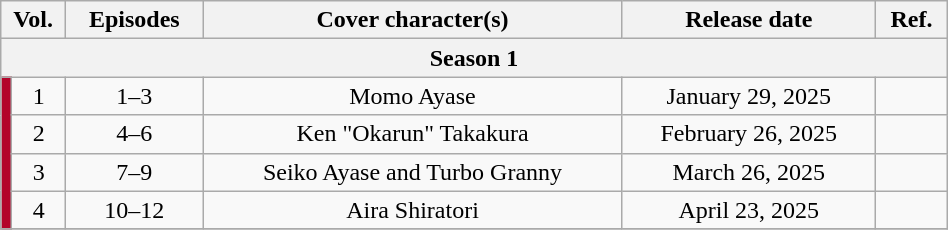<table class="wikitable" style="text-align: center; width: 50%;">
<tr>
<th colspan="2">Vol.</th>
<th>Episodes</th>
<th>Cover character(s)</th>
<th>Release date</th>
<th>Ref.</th>
</tr>
<tr>
<th colspan="6">Season 1</th>
</tr>
<tr>
<td rowspan="4" width="1%" style="background: #B3042A;"></td>
<td>1</td>
<td>1–3</td>
<td>Momo Ayase</td>
<td>January 29, 2025</td>
<td></td>
</tr>
<tr>
<td>2</td>
<td>4–6</td>
<td>Ken "Okarun" Takakura</td>
<td>February 26, 2025</td>
<td></td>
</tr>
<tr>
<td>3</td>
<td>7–9</td>
<td>Seiko Ayase and Turbo Granny</td>
<td>March 26, 2025</td>
<td></td>
</tr>
<tr>
<td>4</td>
<td>10–12</td>
<td>Aira Shiratori</td>
<td>April 23, 2025</td>
<td></td>
</tr>
<tr>
</tr>
</table>
